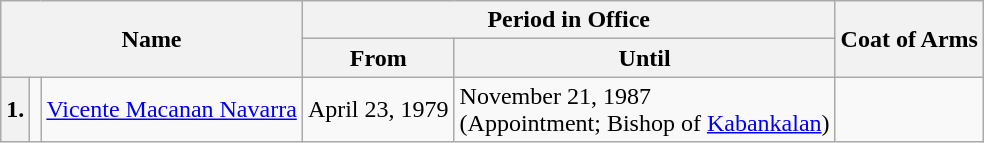<table class="wikitable">
<tr>
<th colspan="3" rowspan="2">Name</th>
<th colspan="2">Period in Office</th>
<th rowspan="2">Coat of Arms</th>
</tr>
<tr>
<th>From</th>
<th>Until</th>
</tr>
<tr>
<th>1.</th>
<td></td>
<td><a href='#'>Vicente Macanan Navarra</a></td>
<td>April 23, 1979</td>
<td>November 21, 1987<br>(Appointment;
Bishop of <a href='#'>Kabankalan</a>)</td>
<td></td>
</tr>
</table>
